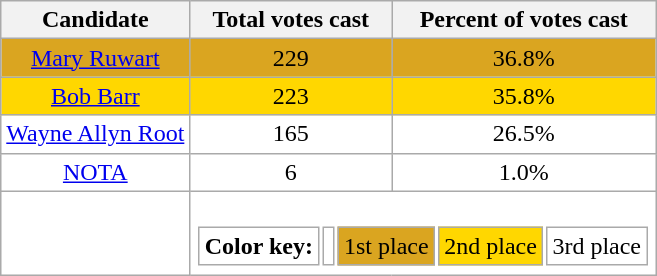<table class="wikitable" style="text-align:center;">
<tr>
<th>Candidate</th>
<th>Total votes cast</th>
<th>Percent of votes cast</th>
</tr>
<tr style="background:Goldenrod;">
<td><a href='#'>Mary Ruwart</a></td>
<td style="background:Goldenrod;">229</td>
<td>36.8%</td>
</tr>
<tr style="background:Gold;">
<td><a href='#'>Bob Barr</a></td>
<td style="background:Gold;">223</td>
<td>35.8%</td>
</tr>
<tr style="background:White;">
<td><a href='#'>Wayne Allyn Root</a></td>
<td style="background:White;">165</td>
<td>26.5%</td>
</tr>
<tr style="background:White;">
<td><a href='#'>NOTA</a></td>
<td style="background:White;">6</td>
<td>1.0%</td>
</tr>
<tr style="background:#fff;">
<td></td>
<td colspan="5"><br><table style="float:left;">
<tr>
<td><strong>Color key:</strong></td>
<td></td>
<td style="background:Goldenrod;">1st place</td>
<td style="background:Gold;">2nd place</td>
<td style="background:White;">3rd place</td>
</tr>
</table>
</td>
</tr>
</table>
